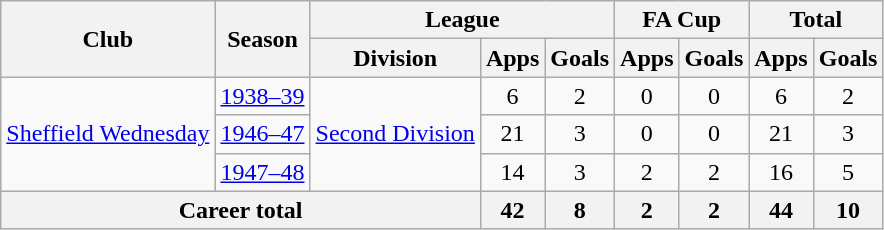<table class="wikitable" style="text-align:center">
<tr>
<th rowspan="2">Club</th>
<th rowspan="2">Season</th>
<th colspan="3">League</th>
<th colspan="2">FA Cup</th>
<th colspan="2">Total</th>
</tr>
<tr>
<th>Division</th>
<th>Apps</th>
<th>Goals</th>
<th>Apps</th>
<th>Goals</th>
<th>Apps</th>
<th>Goals</th>
</tr>
<tr>
<td rowspan="3"><a href='#'>Sheffield Wednesday</a></td>
<td><a href='#'>1938–39</a></td>
<td rowspan="3"><a href='#'>Second Division</a></td>
<td>6</td>
<td>2</td>
<td>0</td>
<td>0</td>
<td>6</td>
<td>2</td>
</tr>
<tr>
<td><a href='#'>1946–47</a></td>
<td>21</td>
<td>3</td>
<td>0</td>
<td>0</td>
<td>21</td>
<td>3</td>
</tr>
<tr>
<td><a href='#'>1947–48</a></td>
<td>14</td>
<td>3</td>
<td>2</td>
<td>2</td>
<td>16</td>
<td>5</td>
</tr>
<tr>
<th colspan="3">Career total</th>
<th>42</th>
<th>8</th>
<th>2</th>
<th>2</th>
<th>44</th>
<th>10</th>
</tr>
</table>
